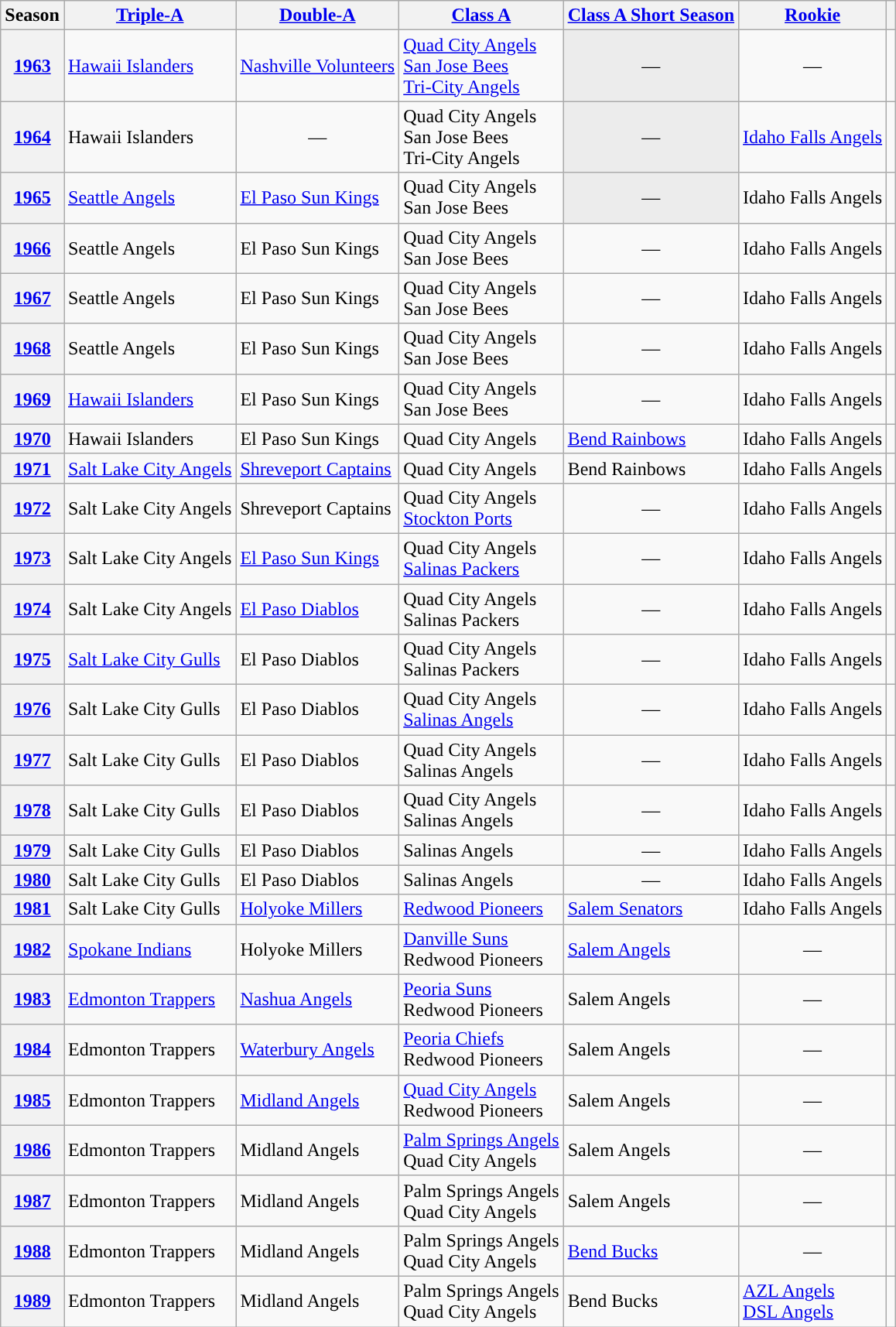<table class="wikitable plainrowheaders">
<tr>
<th scope="col">Season</th>
<th scope="col"><a href='#'><span>Triple-A</span></a></th>
<th scope="col"><a href='#'><span>Double-A</span></a></th>
<th scope="col"><a href='#'><span>Class A</span></a></th>
<th scope="col"><a href='#'><span>Class A Short Season</span></a></th>
<th scope="col"><a href='#'><span>Rookie</span></a></th>
<th scope="col"></th>
</tr>
<tr>
<th scope="row" style="text-align:center"><a href='#'>1963</a></th>
<td><a href='#'>Hawaii Islanders</a></td>
<td><a href='#'>Nashville Volunteers</a></td>
<td><a href='#'>Quad City Angels</a><br><a href='#'>San Jose Bees</a><br><a href='#'>Tri-City Angels</a></td>
<td style="background:#ececec" align="center">—</td>
<td align="center">—</td>
<td align="center"></td>
</tr>
<tr>
<th scope="row" style="text-align:center"><a href='#'>1964</a></th>
<td>Hawaii Islanders</td>
<td align="center">—</td>
<td>Quad City Angels<br>San Jose Bees<br>Tri-City Angels</td>
<td style="background:#ececec" align="center">—</td>
<td><a href='#'>Idaho Falls Angels</a></td>
<td align="center"></td>
</tr>
<tr>
<th scope="row" style="text-align:center"><a href='#'>1965</a></th>
<td><a href='#'>Seattle Angels</a></td>
<td><a href='#'>El Paso Sun Kings</a></td>
<td>Quad City Angels<br>San Jose Bees</td>
<td style="background:#ececec" align="center">—</td>
<td>Idaho Falls Angels</td>
<td align="center"></td>
</tr>
<tr>
<th scope="row" style="text-align:center"><a href='#'>1966</a></th>
<td>Seattle Angels</td>
<td>El Paso Sun Kings</td>
<td>Quad City Angels<br>San Jose Bees</td>
<td align="center">—</td>
<td>Idaho Falls Angels</td>
<td align="center"></td>
</tr>
<tr>
<th scope="row" style="text-align:center"><a href='#'>1967</a></th>
<td>Seattle Angels</td>
<td>El Paso Sun Kings</td>
<td>Quad City Angels<br>San Jose Bees</td>
<td align="center">—</td>
<td>Idaho Falls Angels</td>
<td align="center"></td>
</tr>
<tr>
<th scope="row" style="text-align:center"><a href='#'>1968</a></th>
<td>Seattle Angels</td>
<td>El Paso Sun Kings</td>
<td>Quad City Angels<br>San Jose Bees</td>
<td align="center">—</td>
<td>Idaho Falls Angels</td>
<td align="center"></td>
</tr>
<tr>
<th scope="row" style="text-align:center"><a href='#'>1969</a></th>
<td><a href='#'>Hawaii Islanders</a></td>
<td>El Paso Sun Kings</td>
<td>Quad City Angels<br>San Jose Bees</td>
<td align="center">—</td>
<td>Idaho Falls Angels</td>
<td align="center"></td>
</tr>
<tr>
<th scope="row" style="text-align:center"><a href='#'>1970</a></th>
<td>Hawaii Islanders</td>
<td>El Paso Sun Kings</td>
<td>Quad City Angels</td>
<td><a href='#'>Bend Rainbows</a></td>
<td>Idaho Falls Angels</td>
<td align="center"></td>
</tr>
<tr>
<th scope="row" style="text-align:center"><a href='#'>1971</a></th>
<td><a href='#'>Salt Lake City Angels</a></td>
<td><a href='#'>Shreveport Captains</a></td>
<td>Quad City Angels</td>
<td>Bend Rainbows</td>
<td>Idaho Falls Angels</td>
<td align="center"></td>
</tr>
<tr>
<th scope="row" style="text-align:center"><a href='#'>1972</a></th>
<td>Salt Lake City Angels</td>
<td>Shreveport Captains</td>
<td>Quad City Angels<br><a href='#'>Stockton Ports</a></td>
<td align="center">—</td>
<td>Idaho Falls Angels</td>
<td align="center"></td>
</tr>
<tr>
<th scope="row" style="text-align:center"><a href='#'>1973</a></th>
<td>Salt Lake City Angels</td>
<td><a href='#'>El Paso Sun Kings</a></td>
<td>Quad City Angels<br><a href='#'>Salinas Packers</a></td>
<td align="center">—</td>
<td>Idaho Falls Angels</td>
<td align="center"></td>
</tr>
<tr>
<th scope="row" style="text-align:center"><a href='#'>1974</a></th>
<td>Salt Lake City Angels</td>
<td><a href='#'>El Paso Diablos</a></td>
<td>Quad City Angels<br>Salinas Packers</td>
<td align="center">—</td>
<td>Idaho Falls Angels</td>
<td align="center"></td>
</tr>
<tr>
<th scope="row" style="text-align:center"><a href='#'>1975</a></th>
<td><a href='#'>Salt Lake City Gulls</a></td>
<td>El Paso Diablos</td>
<td>Quad City Angels<br>Salinas Packers</td>
<td align="center">—</td>
<td>Idaho Falls Angels</td>
<td align="center"></td>
</tr>
<tr>
<th scope="row" style="text-align:center"><a href='#'>1976</a></th>
<td>Salt Lake City Gulls</td>
<td>El Paso Diablos</td>
<td>Quad City Angels<br><a href='#'>Salinas Angels</a></td>
<td align="center">—</td>
<td>Idaho Falls Angels</td>
<td align="center"></td>
</tr>
<tr>
<th scope="row" style="text-align:center"><a href='#'>1977</a></th>
<td>Salt Lake City Gulls</td>
<td>El Paso Diablos</td>
<td>Quad City Angels<br>Salinas Angels</td>
<td align="center">—</td>
<td>Idaho Falls Angels</td>
<td align="center"></td>
</tr>
<tr>
<th scope="row" style="text-align:center"><a href='#'>1978</a></th>
<td>Salt Lake City Gulls</td>
<td>El Paso Diablos</td>
<td>Quad City Angels<br>Salinas Angels</td>
<td align="center">—</td>
<td>Idaho Falls Angels</td>
<td align="center"></td>
</tr>
<tr>
<th scope="row" style="text-align:center"><a href='#'>1979</a></th>
<td>Salt Lake City Gulls</td>
<td>El Paso Diablos</td>
<td>Salinas Angels</td>
<td align="center">—</td>
<td>Idaho Falls Angels</td>
<td align="center"></td>
</tr>
<tr>
<th scope="row" style="text-align:center"><a href='#'>1980</a></th>
<td>Salt Lake City Gulls</td>
<td>El Paso Diablos</td>
<td>Salinas Angels</td>
<td align="center">—</td>
<td>Idaho Falls Angels</td>
<td align="center"></td>
</tr>
<tr>
<th scope="row" style="text-align:center"><a href='#'>1981</a></th>
<td>Salt Lake City Gulls</td>
<td><a href='#'>Holyoke Millers</a></td>
<td><a href='#'>Redwood Pioneers</a></td>
<td><a href='#'>Salem Senators</a></td>
<td>Idaho Falls Angels</td>
<td align="center"></td>
</tr>
<tr>
<th scope="row" style="text-align:center"><a href='#'>1982</a></th>
<td><a href='#'>Spokane Indians</a></td>
<td>Holyoke Millers</td>
<td><a href='#'>Danville Suns</a><br>Redwood Pioneers</td>
<td><a href='#'>Salem Angels</a></td>
<td align="center">—</td>
<td align="center"></td>
</tr>
<tr>
<th scope="row" style="text-align:center"><a href='#'>1983</a></th>
<td><a href='#'>Edmonton Trappers</a></td>
<td><a href='#'>Nashua Angels</a></td>
<td><a href='#'>Peoria Suns</a><br>Redwood Pioneers</td>
<td>Salem Angels</td>
<td align="center">—</td>
<td align="center"></td>
</tr>
<tr>
<th scope="row" style="text-align:center"><a href='#'>1984</a></th>
<td>Edmonton Trappers</td>
<td><a href='#'>Waterbury Angels</a></td>
<td><a href='#'>Peoria Chiefs</a><br>Redwood Pioneers</td>
<td>Salem Angels</td>
<td align="center">—</td>
<td align="center"></td>
</tr>
<tr>
<th scope="row" style="text-align:center"><a href='#'>1985</a></th>
<td>Edmonton Trappers</td>
<td><a href='#'>Midland Angels</a></td>
<td><a href='#'>Quad City Angels</a><br>Redwood Pioneers</td>
<td>Salem Angels</td>
<td align="center">—</td>
<td align="center"></td>
</tr>
<tr>
<th scope="row" style="text-align:center"><a href='#'>1986</a></th>
<td>Edmonton Trappers</td>
<td>Midland Angels</td>
<td><a href='#'>Palm Springs Angels</a><br>Quad City Angels</td>
<td>Salem Angels</td>
<td align="center">—</td>
<td align="center"></td>
</tr>
<tr>
<th scope="row" style="text-align:center"><a href='#'>1987</a></th>
<td>Edmonton Trappers</td>
<td>Midland Angels</td>
<td>Palm Springs Angels<br>Quad City Angels</td>
<td>Salem Angels</td>
<td align="center">—</td>
<td align="center"></td>
</tr>
<tr>
<th scope="row" style="text-align:center"><a href='#'>1988</a></th>
<td>Edmonton Trappers</td>
<td>Midland Angels</td>
<td>Palm Springs Angels<br>Quad City Angels</td>
<td><a href='#'>Bend Bucks</a></td>
<td align="center">—</td>
<td align="center"></td>
</tr>
<tr>
<th scope="row" style="text-align:center"><a href='#'>1989</a></th>
<td>Edmonton Trappers</td>
<td>Midland Angels</td>
<td>Palm Springs Angels<br>Quad City Angels</td>
<td>Bend Bucks</td>
<td><a href='#'>AZL Angels</a><br><a href='#'>DSL Angels</a></td>
<td align="center"></td>
</tr>
</table>
